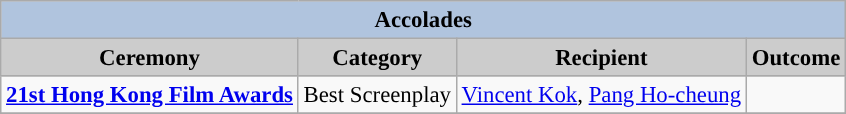<table class="wikitable" style="font-size:95%;" ;>
<tr style="background:#ccc; text-align:center;">
<th colspan="4" style="background: LightSteelBlue;">Accolades</th>
</tr>
<tr style="background:#ccc; text-align:center;">
<th style="background:#ccc">Ceremony</th>
<th style="background:#ccc">Category</th>
<th style="background:#ccc">Recipient</th>
<th style="background:#ccc">Outcome</th>
</tr>
<tr>
<td><strong><a href='#'>21st Hong Kong Film Awards</a></strong></td>
<td>Best Screenplay</td>
<td><a href='#'>Vincent Kok</a>, <a href='#'>Pang Ho-cheung</a></td>
<td></td>
</tr>
<tr>
</tr>
</table>
